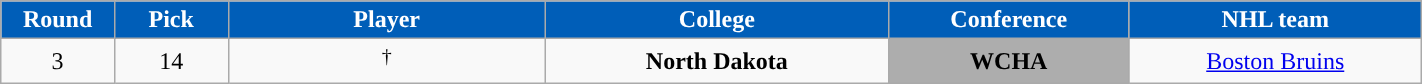<table class="wikitable sortable" width="75%">
<tr>
<th style="color:white; background-color:#005EB8; width: 4em;">Round</th>
<th style="color:white; background-color:#005EB8; width: 4em;">Pick</th>
<th style="color:white; background-color:#005EB8; width: 12em;">Player</th>
<th style="color:white; background-color:#005EB8; width: 13em;">College</th>
<th style="color:white; background-color:#005EB8; width: 9em;">Conference</th>
<th style="color:white; background-color:#005EB8; width: 11em;">NHL team</th>
</tr>
<tr align="center" bgcolor="">
<td>3</td>
<td>14</td>
<td> <sup>†</sup></td>
<td><strong>North Dakota</strong></td>
<td style="color:black; background:#ADADAD; "><strong>WCHA</strong></td>
<td><a href='#'>Boston Bruins</a></td>
</tr>
</table>
